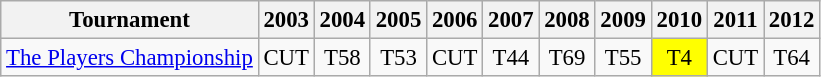<table class="wikitable" style="font-size:95%;text-align:center;">
<tr>
<th>Tournament</th>
<th>2003</th>
<th>2004</th>
<th>2005</th>
<th>2006</th>
<th>2007</th>
<th>2008</th>
<th>2009</th>
<th>2010</th>
<th>2011</th>
<th>2012</th>
</tr>
<tr>
<td align=left><a href='#'>The Players Championship</a></td>
<td>CUT</td>
<td>T58</td>
<td>T53</td>
<td>CUT</td>
<td>T44</td>
<td>T69</td>
<td>T55</td>
<td style="background:yellow;">T4</td>
<td>CUT</td>
<td>T64</td>
</tr>
</table>
